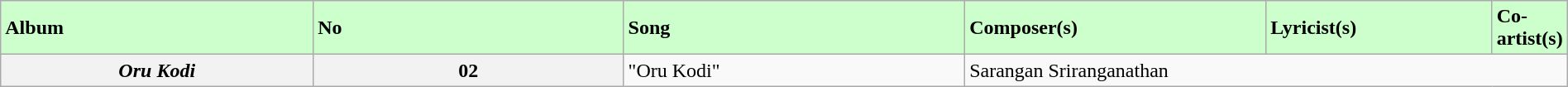<table class="wikitable plainrowheaders" width="100%" textcolor:#000;">
<tr style="background:#cfc; text-align:"center;">
<td scope="col" width=21%><strong>Album</strong></td>
<td scope="col" width=21%><strong>No</strong></td>
<td scope="col" width="23%"><strong>Song</strong></td>
<td scope="col" width=20%><strong>Composer(s)</strong></td>
<td scope="col" width=17%><strong>Lyricist(s)</strong></td>
<td scope="col" width=18%><strong>Co-artist(s)</strong></td>
</tr>
<tr>
<th><em>Oru Kodi</em></th>
<th>02</th>
<td>"Oru Kodi"</td>
<td colspan="3">Sarangan Sriranganathan</td>
</tr>
</table>
